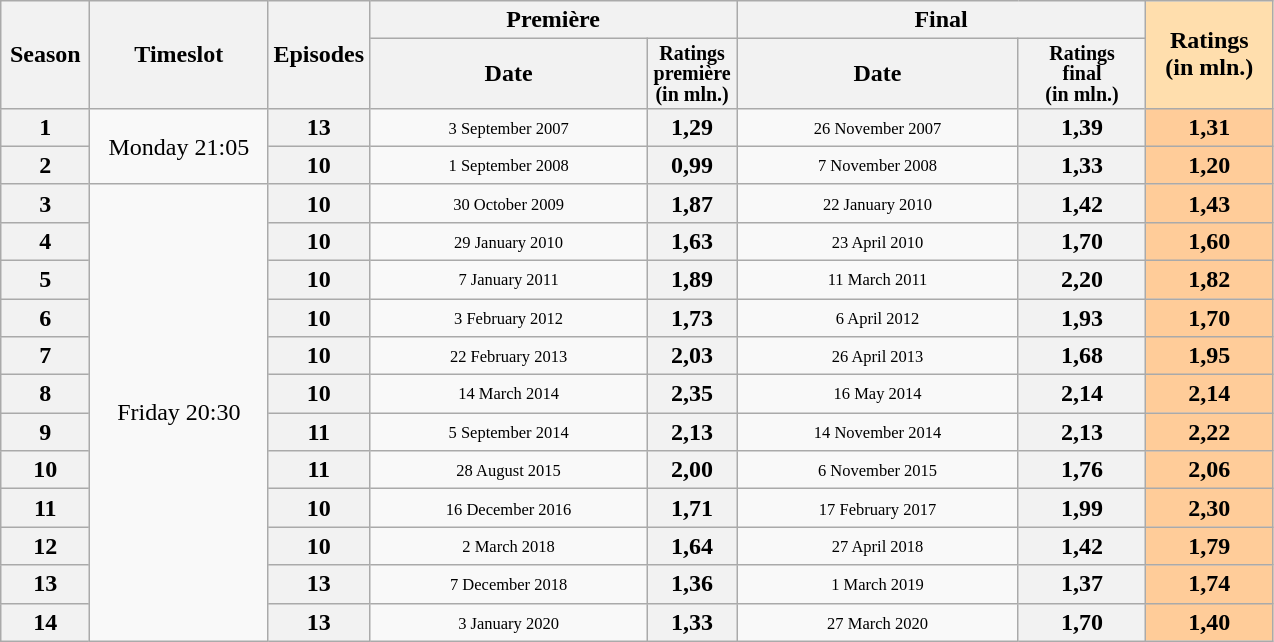<table class="wikitable">
<tr>
<th style="width:7%;" rowspan="2">Season</th>
<th style="width:14%;" rowspan="2">Timeslot</th>
<th style="width:8%;" rowspan="2">Episodes</th>
<th colspan="2">Première</th>
<th colspan="2">Final</th>
<th style="width:10%; background:#ffdead;" rowspan="2">Ratings<br>(in mln.)</th>
</tr>
<tr>
<th>Date</th>
<th style="width:7%; font-size:smaller; line-height:100%;" span>Ratings<br>première<br>(in mln.)</th>
<th>Date</th>
<th style="width:10%; font-size:smaller; line-height:100%;" span>Ratings<br>final<br>(in mln.)</th>
</tr>
<tr>
<th><strong>1</strong></th>
<td rowspan="2" style="text-align:center;">Monday 21:05</td>
<th>13</th>
<td style="text-align:center;font-size:11px;line-height:110%">3 September 2007</td>
<th>1,29</th>
<td style="text-align:center;font-size:11px;line-height:110%">26 November 2007</td>
<th>1,39</th>
<th style="background:#fc9;">1,31</th>
</tr>
<tr>
<th><strong>2</strong></th>
<th>10</th>
<td style="text-align:center;font-size:11px;line-height:110%">1 September 2008</td>
<th>0,99</th>
<td style="text-align:center;font-size:11px;line-height:110%">7 November 2008</td>
<th>1,33</th>
<th style="background:#fc9;">1,20</th>
</tr>
<tr>
<th><strong>3</strong></th>
<td rowspan="12" style="text-align:center;">Friday 20:30</td>
<th>10</th>
<td style="text-align:center;font-size:11px;line-height:110%">30 October 2009</td>
<th>1,87</th>
<td style="text-align:center;font-size:11px;line-height:110%">22 January 2010</td>
<th>1,42</th>
<th style="background:#fc9;">1,43</th>
</tr>
<tr>
<th><strong>4</strong></th>
<th>10</th>
<td style="text-align:center;font-size:11px;line-height:110%">29 January 2010</td>
<th>1,63</th>
<td style="text-align:center;font-size:11px;line-height:110%">23 April 2010</td>
<th>1,70</th>
<th style="background:#fc9;">1,60</th>
</tr>
<tr>
<th><strong>5</strong></th>
<th>10</th>
<td style="text-align:center;font-size:11px;line-height:110%">7 January 2011</td>
<th>1,89</th>
<td style="text-align:center;font-size:11px;line-height:110%">11 March 2011</td>
<th>2,20</th>
<th style="background:#fc9;">1,82</th>
</tr>
<tr>
<th><strong>6</strong></th>
<th>10</th>
<td style="text-align:center;font-size:11px;line-height:110%">3 February 2012</td>
<th>1,73</th>
<td style="text-align:center;font-size:11px;line-height:110%">6 April 2012</td>
<th>1,93</th>
<th style="background:#fc9;">1,70</th>
</tr>
<tr>
<th><strong>7</strong></th>
<th>10</th>
<td style="text-align:center;font-size:11px;line-height:110%">22 February 2013</td>
<th>2,03</th>
<td style="text-align:center;font-size:11px;line-height:110%">26 April 2013</td>
<th>1,68</th>
<th style="background:#fc9;">1,95</th>
</tr>
<tr>
<th><strong>8</strong></th>
<th>10</th>
<td style="text-align:center;font-size:11px;line-height:110%">14 March 2014</td>
<th>2,35</th>
<td style="text-align:center;font-size:11px;line-height:110%">16 May 2014</td>
<th>2,14</th>
<th style="background:#fc9;">2,14</th>
</tr>
<tr>
<th><strong>9</strong></th>
<th>11</th>
<td style="text-align:center;font-size:11px;line-height:110%">5 September 2014</td>
<th>2,13</th>
<td style="text-align:center;font-size:11px;line-height:110%">14 November 2014</td>
<th>2,13</th>
<th style="background:#fc9;">2,22</th>
</tr>
<tr>
<th><strong>10</strong></th>
<th>11</th>
<td style="text-align:center;font-size:11px;line-height:110%">28 August 2015</td>
<th>2,00</th>
<td style="text-align:center;font-size:11px;line-height:110%">6 November 2015</td>
<th>1,76</th>
<th style="background:#fc9;">2,06</th>
</tr>
<tr>
<th><strong>11</strong></th>
<th>10</th>
<td style="text-align:center;font-size:11px;line-height:110%">16 December 2016</td>
<th>1,71</th>
<td style="text-align:center;font-size:11px;line-height:110%">17 February 2017</td>
<th>1,99</th>
<th style="background:#fc9;">2,30</th>
</tr>
<tr>
<th><strong>12</strong></th>
<th>10</th>
<td style="text-align:center;font-size:11px;line-height:110%">2 March 2018</td>
<th>1,64</th>
<td style="text-align:center;font-size:11px;line-height:110%">27 April 2018</td>
<th>1,42</th>
<th style="background:#fc9;">1,79</th>
</tr>
<tr>
<th><strong>13</strong></th>
<th>13</th>
<td style="text-align:center;font-size:11px;line-height:110%">7 December 2018</td>
<th>1,36</th>
<td style="text-align:center;font-size:11px;line-height:110%">1 March 2019</td>
<th>1,37</th>
<th style="background:#fc9;">1,74</th>
</tr>
<tr>
<th><strong>14</strong></th>
<th>13</th>
<td style="text-align:center;font-size:11px;line-height:110%">3 January 2020</td>
<th>1,33</th>
<td style="text-align:center;font-size:11px;line-height:110%">27 March 2020</td>
<th>1,70</th>
<th style="background:#fc9;">1,40</th>
</tr>
</table>
